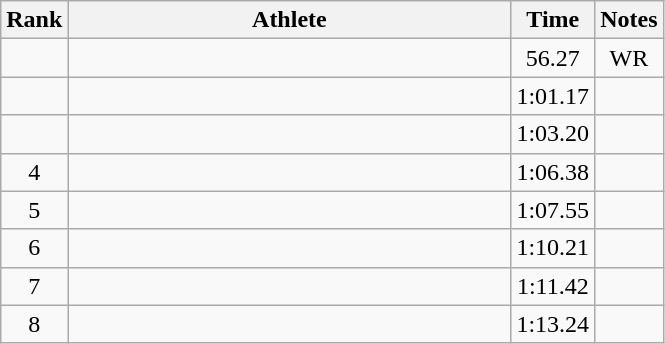<table class="wikitable" style="text-align:center">
<tr>
<th>Rank</th>
<th Style="width:18em">Athlete</th>
<th>Time</th>
<th>Notes</th>
</tr>
<tr>
<td></td>
<td style="text-align:left"></td>
<td>56.27</td>
<td>WR</td>
</tr>
<tr>
<td></td>
<td style="text-align:left"></td>
<td>1:01.17</td>
<td></td>
</tr>
<tr>
<td></td>
<td style="text-align:left"></td>
<td>1:03.20</td>
<td></td>
</tr>
<tr>
<td>4</td>
<td style="text-align:left"></td>
<td>1:06.38</td>
<td></td>
</tr>
<tr>
<td>5</td>
<td style="text-align:left"></td>
<td>1:07.55</td>
<td></td>
</tr>
<tr>
<td>6</td>
<td style="text-align:left"></td>
<td>1:10.21</td>
<td></td>
</tr>
<tr>
<td>7</td>
<td style="text-align:left"></td>
<td>1:11.42</td>
<td></td>
</tr>
<tr>
<td>8</td>
<td style="text-align:left"></td>
<td>1:13.24</td>
<td></td>
</tr>
</table>
